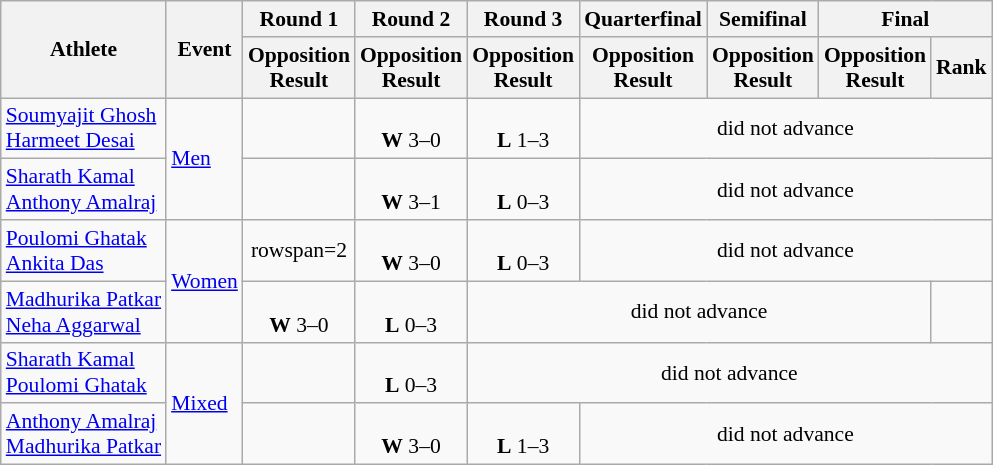<table class=wikitable style="text-align:center; font-size:90%">
<tr>
<th rowspan=2>Athlete</th>
<th rowspan=2>Event</th>
<th>Round 1</th>
<th>Round 2</th>
<th>Round 3</th>
<th>Quarterfinal</th>
<th>Semifinal</th>
<th colspan=2>Final</th>
</tr>
<tr>
<th>Opposition<br>Result</th>
<th>Opposition<br>Result</th>
<th>Opposition<br>Result</th>
<th>Opposition<br>Result</th>
<th>Opposition<br>Result</th>
<th>Opposition<br>Result</th>
<th>Rank</th>
</tr>
<tr>
<td align=left><a href='#'>Soumyajit Ghosh</a><br><a href='#'>Harmeet Desai</a></td>
<td align=left rowspan=2><a href='#'>Men</a></td>
<td></td>
<td><br><strong>W</strong> 3–0</td>
<td><br><strong>L</strong> 1–3</td>
<td colspan=4>did not advance</td>
</tr>
<tr>
<td align=left><a href='#'>Sharath Kamal</a><br><a href='#'>Anthony Amalraj</a></td>
<td></td>
<td><br><strong>W</strong> 3–1</td>
<td><br><strong>L</strong> 0–3</td>
<td colspan=4>did not advance</td>
</tr>
<tr>
<td align=left><a href='#'>Poulomi Ghatak</a><br><a href='#'>Ankita Das</a></td>
<td align=left rowspan=2><a href='#'>Women</a></td>
<td>rowspan=2 </td>
<td><br><strong>W</strong> 3–0</td>
<td><br><strong>L</strong> 0–3</td>
<td colspan=4>did not advance</td>
</tr>
<tr>
<td align=left><a href='#'>Madhurika Patkar</a><br><a href='#'>Neha Aggarwal</a></td>
<td><br><strong>W</strong> 3–0</td>
<td><br><strong>L</strong> 0–3</td>
<td colspan=4>did not advance</td>
</tr>
<tr>
<td align=left><a href='#'>Sharath Kamal</a><br><a href='#'>Poulomi Ghatak</a></td>
<td align=left rowspan=2><a href='#'>Mixed</a></td>
<td></td>
<td><br><strong>L</strong> 0–3</td>
<td colspan=5>did not advance</td>
</tr>
<tr>
<td align=left><a href='#'>Anthony Amalraj</a><br><a href='#'>Madhurika Patkar</a></td>
<td></td>
<td><br><strong>W</strong> 3–0</td>
<td><br><strong>L</strong> 1–3</td>
<td colspan=4>did not advance</td>
</tr>
</table>
